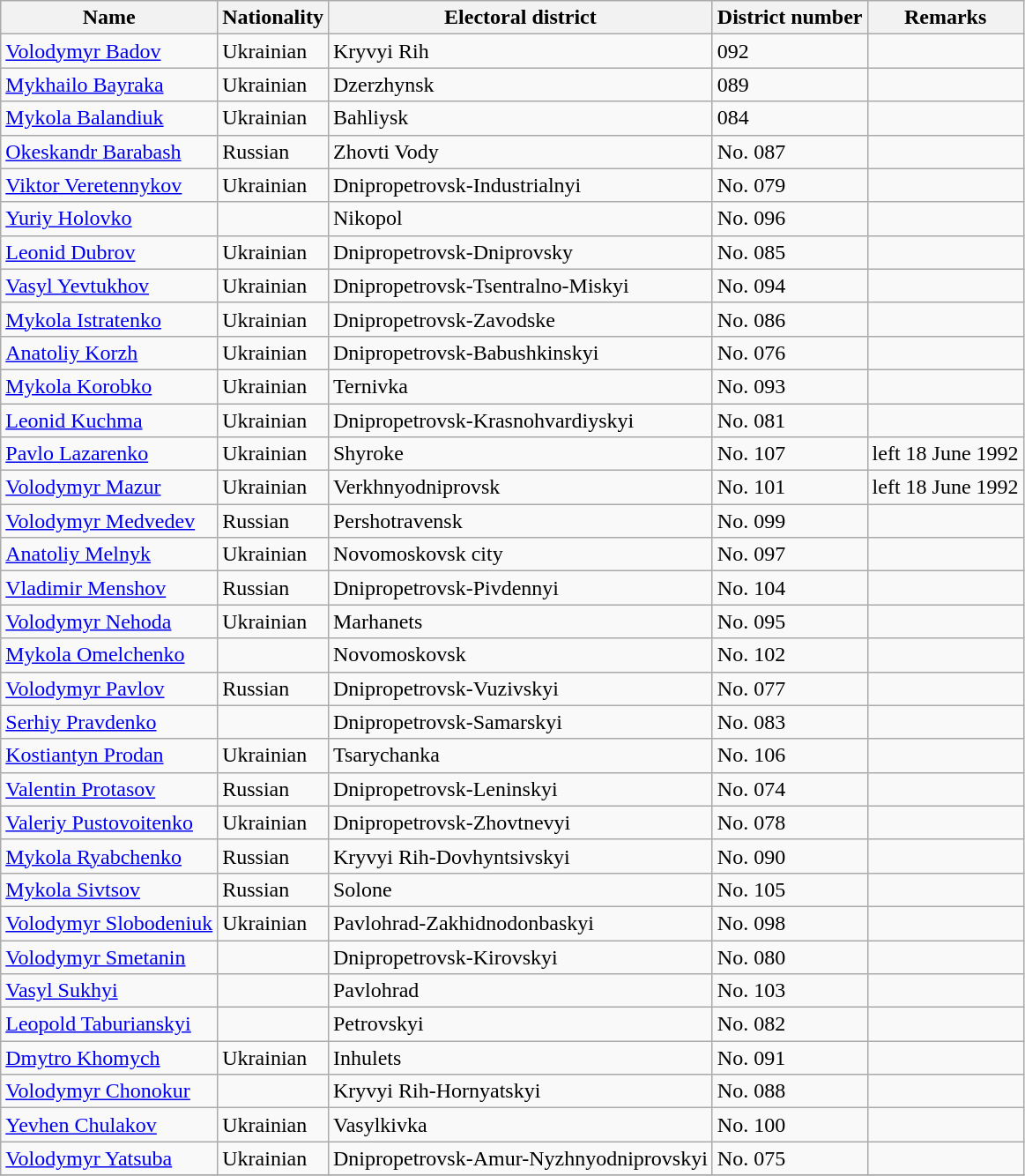<table class="wikitable standard sortable">
<tr>
<th>Name</th>
<th>Nationality</th>
<th>Electoral district</th>
<th>District number</th>
<th>Remarks</th>
</tr>
<tr>
<td><a href='#'>Volodymyr Badov</a></td>
<td>Ukrainian</td>
<td>Kryvyi Rih</td>
<td>092</td>
<td></td>
</tr>
<tr>
<td><a href='#'>Mykhailo Bayraka</a></td>
<td>Ukrainian</td>
<td>Dzerzhynsk</td>
<td>089</td>
<td></td>
</tr>
<tr>
<td><a href='#'>Mykola Balandiuk</a></td>
<td>Ukrainian</td>
<td>Bahliysk</td>
<td>084</td>
<td></td>
</tr>
<tr>
<td><a href='#'>Okeskandr Barabash</a></td>
<td>Russian</td>
<td>Zhovti Vody</td>
<td>No. 087</td>
<td></td>
</tr>
<tr>
<td><a href='#'>Viktor Veretennykov</a></td>
<td>Ukrainian</td>
<td>Dnipropetrovsk-Industrialnyi</td>
<td>No. 079</td>
<td></td>
</tr>
<tr>
<td><a href='#'>Yuriy Holovko</a></td>
<td></td>
<td>Nikopol</td>
<td>No. 096</td>
<td></td>
</tr>
<tr>
<td><a href='#'>Leonid Dubrov</a></td>
<td>Ukrainian</td>
<td>Dnipropetrovsk-Dniprovsky</td>
<td>No. 085</td>
<td></td>
</tr>
<tr>
<td><a href='#'>Vasyl Yevtukhov</a></td>
<td>Ukrainian</td>
<td>Dnipropetrovsk-Tsentralno-Miskyi</td>
<td>No. 094</td>
<td></td>
</tr>
<tr>
<td><a href='#'>Mykola Istratenko</a></td>
<td>Ukrainian</td>
<td>Dnipropetrovsk-Zavodske</td>
<td>No. 086</td>
<td></td>
</tr>
<tr>
<td><a href='#'>Anatoliy Korzh</a></td>
<td>Ukrainian</td>
<td>Dnipropetrovsk-Babushkinskyi</td>
<td>No. 076</td>
<td></td>
</tr>
<tr>
<td><a href='#'>Mykola Korobko</a></td>
<td>Ukrainian</td>
<td>Ternivka</td>
<td>No. 093</td>
<td></td>
</tr>
<tr>
<td><a href='#'>Leonid Kuchma</a></td>
<td>Ukrainian</td>
<td>Dnipropetrovsk-Krasnohvardiyskyi</td>
<td>No. 081</td>
<td></td>
</tr>
<tr>
<td><a href='#'>Pavlo Lazarenko</a></td>
<td>Ukrainian</td>
<td>Shyroke</td>
<td>No. 107</td>
<td>left 18 June 1992</td>
</tr>
<tr>
<td><a href='#'>Volodymyr Mazur</a></td>
<td>Ukrainian</td>
<td>Verkhnyodniprovsk</td>
<td>No. 101</td>
<td>left 18 June 1992</td>
</tr>
<tr>
<td><a href='#'>Volodymyr Medvedev</a></td>
<td>Russian</td>
<td>Pershotravensk</td>
<td>No. 099</td>
<td></td>
</tr>
<tr>
<td><a href='#'>Anatoliy Melnyk</a></td>
<td>Ukrainian</td>
<td>Novomoskovsk city</td>
<td>No. 097</td>
<td></td>
</tr>
<tr>
<td><a href='#'>Vladimir Menshov</a></td>
<td>Russian</td>
<td>Dnipropetrovsk-Pivdennyi</td>
<td>No. 104</td>
<td></td>
</tr>
<tr>
<td><a href='#'>Volodymyr Nehoda</a></td>
<td>Ukrainian</td>
<td>Marhanets</td>
<td>No. 095</td>
<td></td>
</tr>
<tr>
<td><a href='#'>Mykola Omelchenko</a></td>
<td></td>
<td>Novomoskovsk</td>
<td>No. 102</td>
<td></td>
</tr>
<tr>
<td><a href='#'>Volodymyr Pavlov</a></td>
<td>Russian</td>
<td>Dnipropetrovsk-Vuzivskyi</td>
<td>No. 077</td>
<td></td>
</tr>
<tr>
<td><a href='#'>Serhiy Pravdenko</a></td>
<td></td>
<td>Dnipropetrovsk-Samarskyi</td>
<td>No. 083</td>
<td></td>
</tr>
<tr>
<td><a href='#'>Kostiantyn Prodan</a></td>
<td>Ukrainian</td>
<td>Tsarychanka</td>
<td>No. 106</td>
<td></td>
</tr>
<tr>
<td><a href='#'>Valentin Protasov</a></td>
<td>Russian</td>
<td>Dnipropetrovsk-Leninskyi</td>
<td>No. 074</td>
<td></td>
</tr>
<tr>
<td><a href='#'>Valeriy Pustovoitenko</a></td>
<td>Ukrainian</td>
<td>Dnipropetrovsk-Zhovtnevyi</td>
<td>No. 078</td>
<td></td>
</tr>
<tr>
<td><a href='#'>Mykola Ryabchenko</a></td>
<td>Russian</td>
<td>Kryvyi Rih-Dovhyntsivskyi</td>
<td>No. 090</td>
<td></td>
</tr>
<tr>
<td><a href='#'>Mykola Sivtsov</a></td>
<td>Russian</td>
<td>Solone</td>
<td>No. 105</td>
<td></td>
</tr>
<tr>
<td><a href='#'>Volodymyr Slobodeniuk</a></td>
<td>Ukrainian</td>
<td>Pavlohrad-Zakhidnodonbaskyi</td>
<td>No. 098</td>
<td></td>
</tr>
<tr>
<td><a href='#'>Volodymyr Smetanin</a></td>
<td></td>
<td>Dnipropetrovsk-Kirovskyi</td>
<td>No. 080</td>
<td></td>
</tr>
<tr>
<td><a href='#'>Vasyl Sukhyi</a></td>
<td></td>
<td>Pavlohrad</td>
<td>No. 103</td>
<td></td>
</tr>
<tr>
<td><a href='#'>Leopold Taburianskyi</a></td>
<td></td>
<td>Petrovskyi</td>
<td>No. 082</td>
<td></td>
</tr>
<tr>
<td><a href='#'>Dmytro Khomych</a></td>
<td>Ukrainian</td>
<td>Inhulets</td>
<td>No. 091</td>
<td></td>
</tr>
<tr>
<td><a href='#'>Volodymyr Chonokur</a></td>
<td></td>
<td>Kryvyi Rih-Hornyatskyi</td>
<td>No. 088</td>
<td></td>
</tr>
<tr>
<td><a href='#'>Yevhen Chulakov</a></td>
<td>Ukrainian</td>
<td>Vasylkivka</td>
<td>No. 100</td>
<td></td>
</tr>
<tr>
<td><a href='#'>Volodymyr Yatsuba</a></td>
<td>Ukrainian</td>
<td>Dnipropetrovsk-Amur-Nyzhnyodniprovskyi</td>
<td>No. 075</td>
<td></td>
</tr>
<tr>
</tr>
</table>
